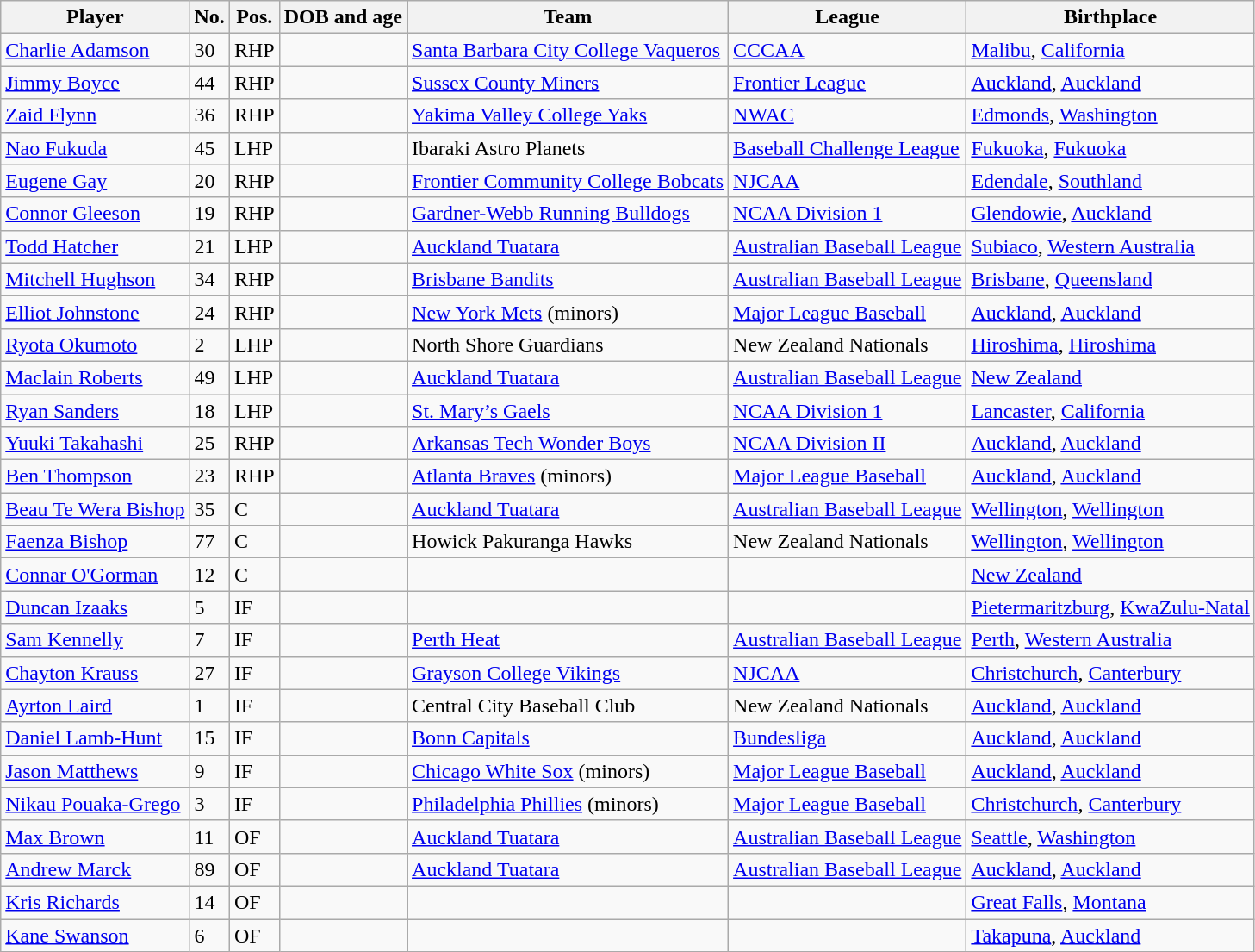<table class="wikitable sortable" style="white-space:nowrap;">
<tr>
<th>Player</th>
<th>No.</th>
<th>Pos.</th>
<th>DOB and age</th>
<th>Team</th>
<th>League</th>
<th>Birthplace</th>
</tr>
<tr>
<td><a href='#'>Charlie Adamson</a></td>
<td>30</td>
<td>RHP</td>
<td></td>
<td> <a href='#'>Santa Barbara City College Vaqueros</a></td>
<td><a href='#'>CCCAA</a></td>
<td> <a href='#'>Malibu</a>, <a href='#'>California</a></td>
</tr>
<tr>
<td><a href='#'>Jimmy Boyce</a></td>
<td>44</td>
<td>RHP</td>
<td></td>
<td> <a href='#'>Sussex County Miners</a></td>
<td><a href='#'>Frontier League</a></td>
<td> <a href='#'>Auckland</a>, <a href='#'>Auckland</a></td>
</tr>
<tr>
<td><a href='#'>Zaid Flynn</a></td>
<td>36</td>
<td>RHP</td>
<td></td>
<td> <a href='#'>Yakima Valley College Yaks</a></td>
<td><a href='#'>NWAC</a></td>
<td> <a href='#'>Edmonds</a>, <a href='#'>Washington</a></td>
</tr>
<tr>
<td><a href='#'>Nao Fukuda</a></td>
<td>45</td>
<td>LHP</td>
<td></td>
<td> Ibaraki Astro Planets</td>
<td><a href='#'>Baseball Challenge League</a></td>
<td> <a href='#'>Fukuoka</a>, <a href='#'>Fukuoka</a></td>
</tr>
<tr>
<td><a href='#'>Eugene Gay</a></td>
<td>20</td>
<td>RHP</td>
<td></td>
<td><a href='#'>Frontier Community College Bobcats</a></td>
<td><a href='#'>NJCAA</a></td>
<td> <a href='#'>Edendale</a>, <a href='#'>Southland</a></td>
</tr>
<tr>
<td><a href='#'>Connor Gleeson</a></td>
<td>19</td>
<td>RHP</td>
<td></td>
<td> <a href='#'>Gardner-Webb Running Bulldogs</a></td>
<td><a href='#'>NCAA Division 1</a></td>
<td> <a href='#'>Glendowie</a>, <a href='#'>Auckland</a></td>
</tr>
<tr>
<td><a href='#'>Todd Hatcher</a></td>
<td>21</td>
<td>LHP</td>
<td></td>
<td> <a href='#'>Auckland Tuatara</a></td>
<td><a href='#'>Australian Baseball League</a></td>
<td> <a href='#'>Subiaco</a>, <a href='#'>Western Australia</a></td>
</tr>
<tr>
<td><a href='#'>Mitchell Hughson</a></td>
<td>34</td>
<td>RHP</td>
<td></td>
<td> <a href='#'>Brisbane Bandits</a></td>
<td><a href='#'>Australian Baseball League</a></td>
<td> <a href='#'>Brisbane</a>, <a href='#'>Queensland</a></td>
</tr>
<tr>
<td><a href='#'>Elliot Johnstone</a></td>
<td>24</td>
<td>RHP</td>
<td></td>
<td> <a href='#'>New York Mets</a> (minors)</td>
<td><a href='#'>Major League Baseball</a></td>
<td> <a href='#'>Auckland</a>, <a href='#'>Auckland</a></td>
</tr>
<tr>
<td><a href='#'>Ryota Okumoto</a></td>
<td>2</td>
<td>LHP</td>
<td></td>
<td> North Shore Guardians</td>
<td>New Zealand Nationals</td>
<td> <a href='#'>Hiroshima</a>, <a href='#'>Hiroshima</a></td>
</tr>
<tr>
<td><a href='#'>Maclain Roberts</a></td>
<td>49</td>
<td>LHP</td>
<td></td>
<td> <a href='#'>Auckland Tuatara</a></td>
<td><a href='#'>Australian Baseball League</a></td>
<td> <a href='#'>New Zealand</a></td>
</tr>
<tr>
<td><a href='#'>Ryan Sanders</a></td>
<td>18</td>
<td>LHP</td>
<td></td>
<td><a href='#'>St. Mary’s Gaels</a></td>
<td><a href='#'>NCAA Division 1</a></td>
<td> <a href='#'>Lancaster</a>, <a href='#'>California</a></td>
</tr>
<tr>
<td><a href='#'>Yuuki Takahashi</a></td>
<td>25</td>
<td>RHP</td>
<td></td>
<td> <a href='#'>Arkansas Tech Wonder Boys</a></td>
<td><a href='#'>NCAA Division II</a></td>
<td> <a href='#'>Auckland</a>, <a href='#'>Auckland</a></td>
</tr>
<tr>
<td><a href='#'>Ben Thompson</a></td>
<td>23</td>
<td>RHP</td>
<td></td>
<td> <a href='#'>Atlanta Braves</a> (minors)</td>
<td><a href='#'>Major League Baseball</a></td>
<td> <a href='#'>Auckland</a>, <a href='#'>Auckland</a></td>
</tr>
<tr>
<td><a href='#'>Beau Te Wera Bishop</a></td>
<td>35</td>
<td>C</td>
<td></td>
<td> <a href='#'>Auckland Tuatara</a></td>
<td><a href='#'>Australian Baseball League</a></td>
<td> <a href='#'>Wellington</a>, <a href='#'>Wellington</a></td>
</tr>
<tr>
<td><a href='#'>Faenza Bishop</a></td>
<td>77</td>
<td>C</td>
<td></td>
<td> Howick Pakuranga Hawks</td>
<td>New Zealand Nationals</td>
<td> <a href='#'>Wellington</a>, <a href='#'>Wellington</a></td>
</tr>
<tr>
<td><a href='#'>Connar O'Gorman</a></td>
<td>12</td>
<td>C</td>
<td></td>
<td></td>
<td></td>
<td> <a href='#'>New Zealand</a></td>
</tr>
<tr>
<td><a href='#'>Duncan Izaaks</a></td>
<td>5</td>
<td>IF</td>
<td></td>
<td></td>
<td></td>
<td> <a href='#'>Pietermaritzburg</a>, <a href='#'>KwaZulu-Natal</a></td>
</tr>
<tr>
<td><a href='#'>Sam Kennelly</a></td>
<td>7</td>
<td>IF</td>
<td></td>
<td> <a href='#'>Perth Heat</a></td>
<td><a href='#'>Australian Baseball League</a></td>
<td> <a href='#'>Perth</a>, <a href='#'>Western Australia</a></td>
</tr>
<tr>
<td><a href='#'>Chayton Krauss</a></td>
<td>27</td>
<td>IF</td>
<td></td>
<td> <a href='#'>Grayson College Vikings</a></td>
<td><a href='#'>NJCAA</a></td>
<td> <a href='#'>Christchurch</a>, <a href='#'>Canterbury</a></td>
</tr>
<tr>
<td><a href='#'>Ayrton Laird</a></td>
<td>1</td>
<td>IF</td>
<td></td>
<td> Central City Baseball Club</td>
<td>New Zealand Nationals</td>
<td> <a href='#'>Auckland</a>, <a href='#'>Auckland</a></td>
</tr>
<tr>
<td><a href='#'>Daniel Lamb-Hunt</a></td>
<td>15</td>
<td>IF</td>
<td></td>
<td> <a href='#'>Bonn Capitals</a></td>
<td><a href='#'>Bundesliga</a></td>
<td> <a href='#'>Auckland</a>, <a href='#'>Auckland</a></td>
</tr>
<tr>
<td><a href='#'>Jason Matthews</a></td>
<td>9</td>
<td>IF</td>
<td></td>
<td> <a href='#'>Chicago White Sox</a> (minors)</td>
<td><a href='#'>Major League Baseball</a></td>
<td> <a href='#'>Auckland</a>, <a href='#'>Auckland</a></td>
</tr>
<tr>
<td><a href='#'>Nikau Pouaka-Grego</a></td>
<td>3</td>
<td>IF</td>
<td></td>
<td> <a href='#'>Philadelphia Phillies</a> (minors)</td>
<td><a href='#'>Major League Baseball</a></td>
<td> <a href='#'>Christchurch</a>, <a href='#'>Canterbury</a></td>
</tr>
<tr>
<td><a href='#'>Max Brown</a></td>
<td>11</td>
<td>OF</td>
<td></td>
<td> <a href='#'>Auckland Tuatara</a></td>
<td><a href='#'>Australian Baseball League</a></td>
<td> <a href='#'>Seattle</a>, <a href='#'>Washington</a></td>
</tr>
<tr>
<td><a href='#'>Andrew Marck</a></td>
<td>89</td>
<td>OF</td>
<td></td>
<td> <a href='#'>Auckland Tuatara</a></td>
<td><a href='#'>Australian Baseball League</a></td>
<td> <a href='#'>Auckland</a>, <a href='#'>Auckland</a></td>
</tr>
<tr>
<td><a href='#'>Kris Richards</a></td>
<td>14</td>
<td>OF</td>
<td></td>
<td></td>
<td></td>
<td> <a href='#'>Great Falls</a>, <a href='#'>Montana</a></td>
</tr>
<tr>
<td><a href='#'>Kane Swanson</a></td>
<td>6</td>
<td>OF</td>
<td></td>
<td></td>
<td></td>
<td> <a href='#'>Takapuna</a>, <a href='#'>Auckland</a></td>
</tr>
</table>
